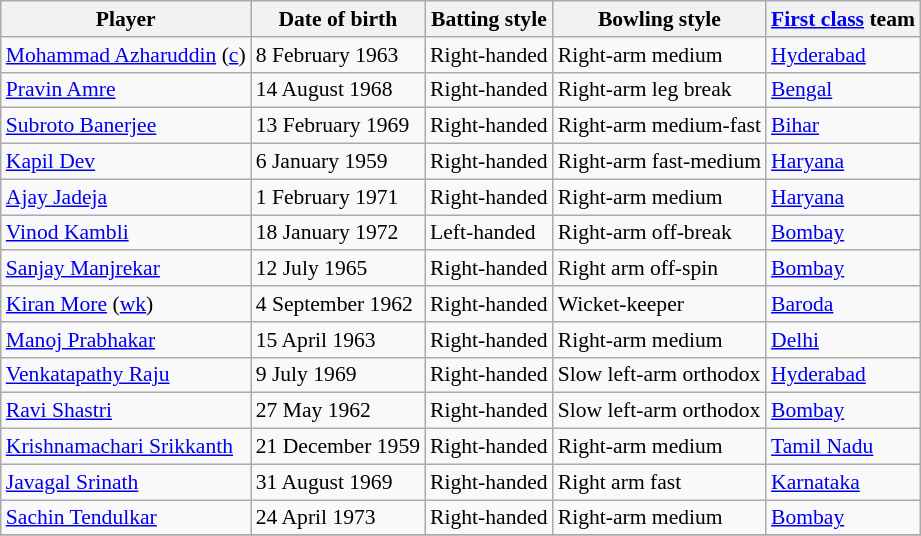<table class=wikitable style=font-size:90%;text-align:left>
<tr>
<th>Player</th>
<th>Date of birth</th>
<th>Batting style</th>
<th>Bowling style</th>
<th><a href='#'>First class</a> team</th>
</tr>
<tr>
<td><a href='#'>Mohammad Azharuddin</a> (<a href='#'>c</a>)</td>
<td>8 February 1963</td>
<td>Right-handed</td>
<td>Right-arm medium</td>
<td><a href='#'>Hyderabad</a></td>
</tr>
<tr>
<td><a href='#'>Pravin Amre</a></td>
<td>14 August 1968</td>
<td>Right-handed</td>
<td>Right-arm leg break</td>
<td><a href='#'>Bengal</a></td>
</tr>
<tr>
<td><a href='#'>Subroto Banerjee</a></td>
<td>13 February 1969</td>
<td>Right-handed</td>
<td>Right-arm medium-fast</td>
<td><a href='#'>Bihar</a></td>
</tr>
<tr>
<td><a href='#'>Kapil Dev</a></td>
<td>6 January 1959</td>
<td>Right-handed</td>
<td>Right-arm fast-medium</td>
<td><a href='#'>Haryana</a></td>
</tr>
<tr>
<td><a href='#'>Ajay Jadeja</a></td>
<td>1 February 1971</td>
<td>Right-handed</td>
<td>Right-arm medium</td>
<td><a href='#'>Haryana</a></td>
</tr>
<tr>
<td><a href='#'>Vinod Kambli</a></td>
<td>18 January 1972</td>
<td>Left-handed</td>
<td>Right-arm off-break</td>
<td><a href='#'>Bombay</a></td>
</tr>
<tr>
<td><a href='#'>Sanjay Manjrekar</a></td>
<td>12 July 1965</td>
<td>Right-handed</td>
<td>Right arm off-spin</td>
<td><a href='#'>Bombay</a></td>
</tr>
<tr>
<td><a href='#'>Kiran More</a> (<a href='#'>wk</a>)</td>
<td>4 September 1962</td>
<td>Right-handed</td>
<td>Wicket-keeper</td>
<td><a href='#'>Baroda</a></td>
</tr>
<tr>
<td><a href='#'>Manoj Prabhakar</a></td>
<td>15 April 1963</td>
<td>Right-handed</td>
<td>Right-arm medium</td>
<td><a href='#'>Delhi</a></td>
</tr>
<tr>
<td><a href='#'>Venkatapathy Raju</a></td>
<td>9 July 1969</td>
<td>Right-handed</td>
<td>Slow left-arm orthodox</td>
<td><a href='#'>Hyderabad</a></td>
</tr>
<tr>
<td><a href='#'>Ravi Shastri</a></td>
<td>27 May 1962</td>
<td>Right-handed</td>
<td>Slow left-arm orthodox</td>
<td><a href='#'>Bombay</a></td>
</tr>
<tr>
<td><a href='#'>Krishnamachari Srikkanth</a></td>
<td>21 December 1959</td>
<td>Right-handed</td>
<td>Right-arm medium</td>
<td><a href='#'>Tamil Nadu</a></td>
</tr>
<tr>
<td><a href='#'>Javagal Srinath</a></td>
<td>31 August 1969</td>
<td>Right-handed</td>
<td>Right arm fast</td>
<td><a href='#'>Karnataka</a></td>
</tr>
<tr>
<td><a href='#'>Sachin Tendulkar</a></td>
<td>24 April 1973</td>
<td>Right-handed</td>
<td>Right-arm medium</td>
<td><a href='#'>Bombay</a></td>
</tr>
<tr>
</tr>
</table>
